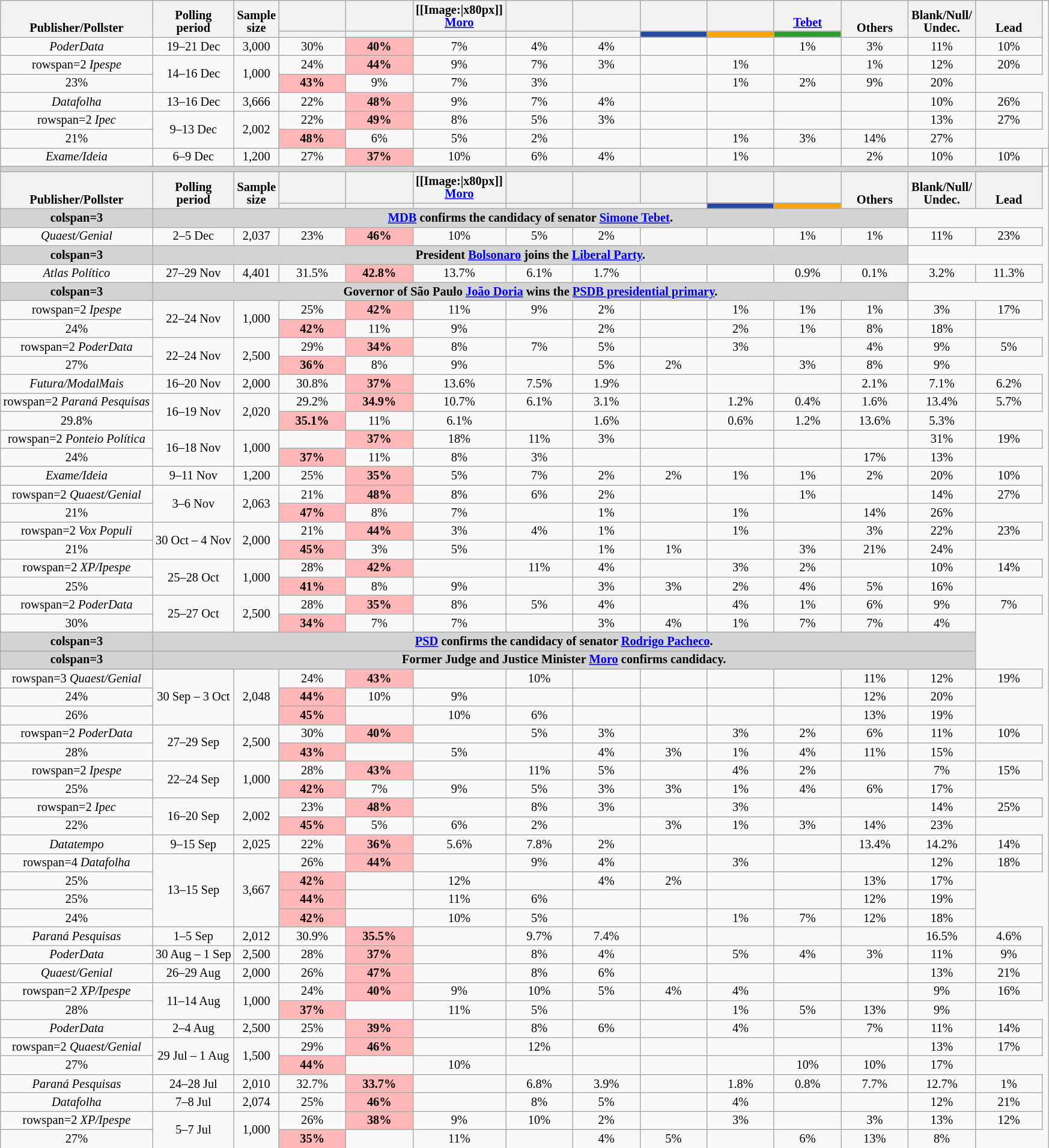<table class="nowrap wikitable" style=text-align:center;font-size:85%;line-height:14px>
<tr style=vertical-align:bottom>
<th rowspan=2>Publisher/Pollster</th>
<th rowspan=2>Polling<br>period</th>
<th rowspan=2>Sample<br>size</th>
<th style=width:5em><br></th>
<th style=width:5em><br></th>
<th style=width:5em>[[Image:|x80px]]<br><a href='#'>Moro</a><br></th>
<th style=width:5em><br></th>
<th style=width:5em><br></th>
<th style=width:5em><br></th>
<th style=width:5em><br></th>
<th style=width:5em><br><a href='#'>Tebet</a><br></th>
<th style=width:5em rowspan=2>Others</th>
<th style=width:5em rowspan=2>Blank/Null/<br>Undec.</th>
<th style=width:5em rowspan=2>Lead</th>
</tr>
<tr>
<th style=background:></th>
<th style=background:></th>
<th style=background:></th>
<th style=background:></th>
<th style=background:></th>
<th style=background:#254AA5></th>
<th style=background:#FFA500></th>
<th style=background:#339933></th>
</tr>
<tr>
<td> <em>PoderData</em></td>
<td>19–21 Dec</td>
<td>3,000</td>
<td>30%</td>
<td style=background:#ffb7b7;font-weight:bold>40%</td>
<td>7%</td>
<td>4%</td>
<td>4%</td>
<td></td>
<td></td>
<td>1%</td>
<td>3%</td>
<td>11%</td>
<td style=background:>10%</td>
</tr>
<tr>
<td>rowspan=2  <em>Ipespe</em></td>
<td rowspan=2>14–16 Dec</td>
<td rowspan=2>1,000</td>
<td>24%</td>
<td style=background:#ffb7b7;font-weight:bold>44%</td>
<td>9%</td>
<td>7%</td>
<td>3%</td>
<td></td>
<td>1%</td>
<td></td>
<td>1%</td>
<td>12%</td>
<td style=background:>20%</td>
</tr>
<tr>
<td>23%</td>
<td style=background:#ffb7b7;font-weight:bold>43%</td>
<td>9%</td>
<td>7%</td>
<td>3%</td>
<td></td>
<td></td>
<td>1%</td>
<td>2%</td>
<td>9%</td>
<td style=background:>20%</td>
</tr>
<tr>
<td> <em>Datafolha</em></td>
<td>13–16 Dec</td>
<td>3,666</td>
<td>22%</td>
<td style=background:#ffb7b7;font-weight:bold>48%</td>
<td>9%</td>
<td>7%</td>
<td>4%</td>
<td></td>
<td></td>
<td></td>
<td></td>
<td>10%</td>
<td style=background:>26%</td>
</tr>
<tr>
<td>rowspan=2  <em>Ipec</em></td>
<td rowspan=2>9–13 Dec</td>
<td rowspan=2>2,002</td>
<td>22%</td>
<td style=background:#ffb7b7;font-weight:bold>49%</td>
<td>8%</td>
<td>5%</td>
<td>3%</td>
<td></td>
<td></td>
<td></td>
<td></td>
<td>13%</td>
<td style=background:>27%</td>
</tr>
<tr>
<td>21%</td>
<td style=background:#ffb7b7;font-weight:bold>48%</td>
<td>6%</td>
<td>5%</td>
<td>2%</td>
<td></td>
<td></td>
<td>1%</td>
<td>3%</td>
<td>14%</td>
<td style=background:>27%</td>
</tr>
<tr>
<td> <em>Exame/Ideia</em></td>
<td>6–9 Dec</td>
<td>1,200</td>
<td>27%</td>
<td style=background:#ffb7b7;font-weight:bold>37%</td>
<td>10%</td>
<td>6%</td>
<td>4%</td>
<td></td>
<td>1%</td>
<td></td>
<td>2%</td>
<td>10%</td>
<td style=background:>10%</td>
<td></td>
</tr>
<tr>
<td colspan=14 style=background:lightgrey;></td>
</tr>
<tr style=vertical-align:bottom>
<th rowspan=2>Publisher/Pollster</th>
<th rowspan=2>Polling<br>period</th>
<th rowspan=2>Sample<br>size</th>
<th style=width:5em><br></th>
<th style=width:5em><br></th>
<th style=width:5em>[[Image:|x80px]]<br><a href='#'>Moro</a><br></th>
<th style=width:5em><br></th>
<th style=width:5em><br></th>
<th style=width:5em><br></th>
<th style=width:5em><br></th>
<th style=width:5em><br></th>
<th style=width:5em rowspan=2>Others<br></th>
<th style=width:5em rowspan=2>Blank/Null/<br>Undec.</th>
<th style=width:5em rowspan=2>Lead</th>
</tr>
<tr>
<th style=background:></th>
<th style=background:></th>
<th style=background:></th>
<th style=background:></th>
<th colspan=2 style=background:></th>
<th style=background:#254AA5></th>
<th style=background:#FFA500></th>
</tr>
<tr style=background:lightgrey;font-weight:bold>
<td>colspan=3 </td>
<td colspan=11 class=wrap><a href='#'>MDB</a> confirms the candidacy of senator <a href='#'>Simone Tebet</a>.</td>
</tr>
<tr>
<td> <em>Quaest/Genial</em></td>
<td>2–5 Dec</td>
<td>2,037</td>
<td>23%</td>
<td style=background:#ffb7b7;font-weight:bold>46%</td>
<td>10%</td>
<td>5%</td>
<td>2%</td>
<td></td>
<td></td>
<td>1%</td>
<td>1%</td>
<td>11%</td>
<td style=background:>23%</td>
</tr>
<tr style=background:lightgrey;font-weight:bold>
<td>colspan=3 </td>
<td colspan=11 class=wrap>President <a href='#'>Bolsonaro</a> joins the <a href='#'>Liberal Party</a>.</td>
</tr>
<tr>
<td> <em>Atlas Político</em></td>
<td>27–29 Nov</td>
<td>4,401</td>
<td>31.5%</td>
<td style=background:#ffb7b7;font-weight:bold>42.8%</td>
<td>13.7%</td>
<td>6.1%</td>
<td>1.7%</td>
<td></td>
<td></td>
<td>0.9%</td>
<td>0.1%</td>
<td>3.2%</td>
<td style=background:>11.3%</td>
</tr>
<tr style=background:lightgrey;font-weight:bold>
<td>colspan=3 </td>
<td colspan=11 class=wrap>Governor of São Paulo <a href='#'>João Doria</a> wins the <a href='#'>PSDB presidential primary</a>.</td>
</tr>
<tr>
<td>rowspan=2  <em>Ipespe</em></td>
<td rowspan=2>22–24 Nov</td>
<td rowspan=2>1,000</td>
<td>25%</td>
<td style=background:#ffb7b7;font-weight:bold>42%</td>
<td>11%</td>
<td>9%</td>
<td>2%</td>
<td></td>
<td>1%</td>
<td>1%</td>
<td>1%</td>
<td>3%</td>
<td style=background:>17%</td>
</tr>
<tr>
<td>24%</td>
<td style=background:#ffb7b7;font-weight:bold>42%</td>
<td>11%</td>
<td>9%</td>
<td></td>
<td>2%</td>
<td></td>
<td>2%</td>
<td>1%</td>
<td>8%</td>
<td style=background:>18%</td>
</tr>
<tr>
<td>rowspan=2  <em>PoderData</em></td>
<td rowspan=2>22–24 Nov</td>
<td rowspan=2>2,500</td>
<td>29%</td>
<td style=background:#ffb7b7;font-weight:bold>34%</td>
<td>8%</td>
<td>7%</td>
<td>5%</td>
<td></td>
<td>3%</td>
<td></td>
<td>4%</td>
<td>9%</td>
<td style=background:>5%</td>
</tr>
<tr>
<td>27%</td>
<td style=background:#ffb7b7;font-weight:bold>36%</td>
<td>8%</td>
<td>9%</td>
<td></td>
<td>5%</td>
<td>2%</td>
<td></td>
<td>3%</td>
<td>8%</td>
<td style=background:>9%</td>
</tr>
<tr>
<td> <em>Futura/ModalMais</em></td>
<td>16–20 Nov</td>
<td>2,000</td>
<td>30.8%</td>
<td style=background:#ffb7b7;font-weight:bold>37%</td>
<td>13.6%</td>
<td>7.5%</td>
<td>1.9%</td>
<td></td>
<td></td>
<td></td>
<td>2.1%</td>
<td>7.1%</td>
<td style=background:>6.2%</td>
</tr>
<tr>
<td>rowspan=2  <em>Paraná Pesquisas</em></td>
<td rowspan=2>16–19 Nov</td>
<td rowspan=2>2,020</td>
<td>29.2%</td>
<td style=background:#ffb7b7;font-weight:bold>34.9%</td>
<td>10.7%</td>
<td>6.1%</td>
<td>3.1%</td>
<td></td>
<td>1.2%</td>
<td>0.4%</td>
<td>1.6%</td>
<td>13.4%</td>
<td style=background:>5.7%</td>
</tr>
<tr>
<td>29.8%</td>
<td style=background:#ffb7b7;font-weight:bold>35.1%</td>
<td>11%</td>
<td>6.1%</td>
<td></td>
<td>1.6%</td>
<td></td>
<td>0.6%</td>
<td>1.2%</td>
<td>13.6%</td>
<td style=background:>5.3%</td>
</tr>
<tr>
<td>rowspan=2  <em>Ponteio Política</em></td>
<td rowspan=2>16–18 Nov</td>
<td rowspan=2>1,000</td>
<td></td>
<td style=background:#ffb7b7;font-weight:bold>37%</td>
<td>18%</td>
<td>11%</td>
<td>3%</td>
<td></td>
<td></td>
<td></td>
<td></td>
<td>31%</td>
<td style=background:>19%</td>
</tr>
<tr>
<td>24%</td>
<td style=background:#ffb7b7;font-weight:bold>37%</td>
<td>11%</td>
<td>8%</td>
<td>3%</td>
<td></td>
<td></td>
<td></td>
<td></td>
<td>17%</td>
<td style=background:>13%</td>
</tr>
<tr>
<td> <em>Exame/Ideia</em></td>
<td>9–11 Nov</td>
<td>1,200</td>
<td>25%</td>
<td style=background:#ffb7b7;font-weight:bold>35%</td>
<td>5%</td>
<td>7%</td>
<td>2%</td>
<td>2%</td>
<td>1%</td>
<td>1%</td>
<td>2%</td>
<td>20%</td>
<td style=background:>10%</td>
</tr>
<tr>
<td>rowspan=2  <em>Quaest/Genial</em></td>
<td rowspan=2>3–6 Nov</td>
<td rowspan=2>2,063</td>
<td>21%</td>
<td style=background:#ffb7b7;font-weight:bold>48%</td>
<td>8%</td>
<td>6%</td>
<td>2%</td>
<td></td>
<td></td>
<td>1%</td>
<td></td>
<td>14%</td>
<td style=background:>27%</td>
</tr>
<tr>
<td>21%</td>
<td style=background:#ffb7b7;font-weight:bold>47%</td>
<td>8%</td>
<td>7%</td>
<td></td>
<td>1%</td>
<td></td>
<td>1%</td>
<td></td>
<td>14%</td>
<td style=background:>26%</td>
</tr>
<tr>
<td>rowspan=2  <em>Vox Populi</em></td>
<td rowspan=2>30 Oct – 4 Nov</td>
<td rowspan=2>2,000</td>
<td>21%</td>
<td style=background:#ffb7b7;font-weight:bold>44%</td>
<td>3%</td>
<td>4%</td>
<td>1%</td>
<td></td>
<td>1%</td>
<td></td>
<td>3%</td>
<td>22%</td>
<td style=background:>23%</td>
</tr>
<tr>
<td>21%</td>
<td style=background:#ffb7b7;font-weight:bold>45%</td>
<td>3%</td>
<td>5%</td>
<td></td>
<td>1%</td>
<td>1%</td>
<td></td>
<td>3%</td>
<td>21%</td>
<td style=background:>24%</td>
</tr>
<tr>
<td>rowspan=2  <em>XP/Ipespe</em></td>
<td rowspan=2>25–28 Oct</td>
<td rowspan=2>1,000</td>
<td>28%</td>
<td style=background:#ffb7b7;font-weight:bold>42%</td>
<td></td>
<td>11%</td>
<td>4%</td>
<td></td>
<td>3%</td>
<td>2%</td>
<td></td>
<td>10%</td>
<td style=background:>14%</td>
</tr>
<tr>
<td>25%</td>
<td style=background:#ffb7b7;font-weight:bold>41%</td>
<td>8%</td>
<td>9%</td>
<td></td>
<td>3%</td>
<td>3%</td>
<td>2%</td>
<td>4%</td>
<td>5%</td>
<td style=background:>16%</td>
</tr>
<tr>
<td>rowspan=2  <em>PoderData</em></td>
<td rowspan=2>25–27 Oct</td>
<td rowspan=2>2,500</td>
<td>28%</td>
<td style=background:#ffb7b7;font-weight:bold>35%</td>
<td>8%</td>
<td>5%</td>
<td>4%</td>
<td></td>
<td>4%</td>
<td>1%</td>
<td>6%</td>
<td>9%</td>
<td style=background:>7%</td>
</tr>
<tr>
<td>30%</td>
<td style=background:#ffb7b7;font-weight:bold>34%</td>
<td>7%</td>
<td>7%</td>
<td></td>
<td>3%</td>
<td>4%</td>
<td>1%</td>
<td>7%</td>
<td>7%</td>
<td style=background:>4%</td>
</tr>
<tr style=background:lightgrey;font-weight:bold>
<td>colspan=3 </td>
<td colspan=12 style=font-weight:bold; align=center><a href='#'>PSD</a> confirms the candidacy of senator <a href='#'>Rodrigo Pacheco</a>.</td>
</tr>
<tr style=background:lightgrey;font-weight:bold>
<td>colspan=3 </td>
<td colspan=12 style=font-weight:bold; align=center>Former Judge and Justice Minister <a href='#'>Moro</a> confirms candidacy.</td>
</tr>
<tr>
<td>rowspan=3  <em>Quaest/Genial</em></td>
<td rowspan=3>30 Sep – 3 Oct</td>
<td rowspan=3>2,048</td>
<td>24%</td>
<td style=background:#ffb7b7;font-weight:bold>43%</td>
<td></td>
<td>10%</td>
<td></td>
<td></td>
<td></td>
<td></td>
<td>11%</td>
<td>12%</td>
<td style=background:>19%</td>
</tr>
<tr>
<td>24%</td>
<td style=background:#ffb7b7;font-weight:bold>44%</td>
<td>10%</td>
<td>9%</td>
<td></td>
<td></td>
<td></td>
<td></td>
<td></td>
<td>12%</td>
<td style=background:>20%</td>
</tr>
<tr>
<td>26%</td>
<td style=background:#ffb7b7;font-weight:bold>45%</td>
<td></td>
<td>10%</td>
<td>6%</td>
<td></td>
<td></td>
<td></td>
<td></td>
<td>13%</td>
<td style=background:>19%</td>
</tr>
<tr>
<td>rowspan=2  <em>PoderData</em></td>
<td rowspan=2>27–29 Sep</td>
<td rowspan=2>2,500</td>
<td>30%</td>
<td style=background:#ffb7b7;font-weight:bold>40%</td>
<td></td>
<td>5%</td>
<td>3%</td>
<td></td>
<td>3%</td>
<td>2%</td>
<td>6%</td>
<td>11%</td>
<td style=background:>10%</td>
</tr>
<tr>
<td>28%</td>
<td style=background:#ffb7b7;font-weight:bold>43%</td>
<td></td>
<td>5%</td>
<td></td>
<td>4%</td>
<td>3%</td>
<td>1%</td>
<td>4%</td>
<td>11%</td>
<td style=background:>15%</td>
</tr>
<tr>
<td>rowspan=2  <em>Ipespe</em></td>
<td rowspan=2>22–24 Sep</td>
<td rowspan=2>1,000</td>
<td>28%</td>
<td style=background:#ffb7b7;font-weight:bold>43%</td>
<td></td>
<td>11%</td>
<td>5%</td>
<td></td>
<td>4%</td>
<td>2%</td>
<td></td>
<td>7%</td>
<td style=background:>15%</td>
</tr>
<tr>
<td>25%</td>
<td style=background:#ffb7b7;font-weight:bold>42%</td>
<td>7%</td>
<td>9%</td>
<td>5%</td>
<td>3%</td>
<td>3%</td>
<td>1%</td>
<td>4%</td>
<td>6%</td>
<td style=background:>17%</td>
</tr>
<tr>
<td>rowspan=2  <em>Ipec</em></td>
<td rowspan=2>16–20 Sep</td>
<td rowspan=2>2,002</td>
<td>23%</td>
<td style=background:#ffb7b7;font-weight:bold>48%</td>
<td></td>
<td>8%</td>
<td>3%</td>
<td></td>
<td>3%</td>
<td></td>
<td></td>
<td>14%</td>
<td style=background:>25%</td>
</tr>
<tr>
<td>22%</td>
<td style=background:#ffb7b7;font-weight:bold>45%</td>
<td>5%</td>
<td>6%</td>
<td>2%</td>
<td></td>
<td>3%</td>
<td>1%</td>
<td>3%</td>
<td>14%</td>
<td style=background:>23%</td>
</tr>
<tr>
<td> <em>Datatempo</em></td>
<td>9–15 Sep</td>
<td>2,025</td>
<td>22%</td>
<td style=background:#ffb7b7;font-weight:bold>36%</td>
<td>5.6%</td>
<td>7.8%</td>
<td>2%</td>
<td></td>
<td></td>
<td></td>
<td>13.4%</td>
<td>14.2%</td>
<td style=background:>14%</td>
</tr>
<tr>
<td>rowspan=4  <em>Datafolha</em></td>
<td rowspan=4>13–15 Sep</td>
<td rowspan=4>3,667</td>
<td>26%</td>
<td style=background:#ffb7b7;font-weight:bold>44%</td>
<td></td>
<td>9%</td>
<td>4%</td>
<td></td>
<td>3%</td>
<td></td>
<td></td>
<td>12%</td>
<td style=background:>18%</td>
</tr>
<tr>
<td>25%</td>
<td style=background:#ffb7b7;font-weight:bold>42%</td>
<td></td>
<td>12%</td>
<td></td>
<td>4%</td>
<td>2%</td>
<td></td>
<td></td>
<td>13%</td>
<td style=background:>17%</td>
</tr>
<tr>
<td>25%</td>
<td style=background:#ffb7b7;font-weight:bold>44%</td>
<td></td>
<td>11%</td>
<td>6%</td>
<td></td>
<td></td>
<td></td>
<td></td>
<td>12%</td>
<td style=background:>19%</td>
</tr>
<tr>
<td>24%</td>
<td style=background:#ffb7b7;font-weight:bold>42%</td>
<td></td>
<td>10%</td>
<td>5%</td>
<td></td>
<td></td>
<td>1%</td>
<td>7%</td>
<td>12%</td>
<td style=background:>18%</td>
</tr>
<tr>
<td> <em>Paraná Pesquisas</em></td>
<td>1–5 Sep</td>
<td>2,012</td>
<td>30.9%</td>
<td style=background:#ffb7b7;font-weight:bold>35.5%</td>
<td></td>
<td>9.7%</td>
<td>7.4%</td>
<td></td>
<td></td>
<td></td>
<td></td>
<td>16.5%</td>
<td style=background:>4.6%</td>
</tr>
<tr>
<td> <em>PoderData</em></td>
<td>30 Aug – 1 Sep</td>
<td>2,500</td>
<td>28%</td>
<td style=background:#ffb7b7;font-weight:bold>37%</td>
<td></td>
<td>8%</td>
<td>4%</td>
<td></td>
<td>5%</td>
<td>4%</td>
<td>3%</td>
<td>11%</td>
<td style=background:>9%</td>
</tr>
<tr>
<td> <em>Quaest/Genial</em></td>
<td>26–29 Aug</td>
<td>2,000</td>
<td>26%</td>
<td style=background:#ffb7b7;font-weight:bold>47%</td>
<td></td>
<td>8%</td>
<td>6%</td>
<td></td>
<td></td>
<td></td>
<td></td>
<td>13%</td>
<td style=background:>21%</td>
</tr>
<tr>
<td>rowspan=2  <em>XP/Ipespe</em></td>
<td rowspan=2>11–14 Aug</td>
<td rowspan=2>1,000</td>
<td>24%</td>
<td style=background:#ffb7b7;font-weight:bold>40%</td>
<td>9%</td>
<td>10%</td>
<td>5%</td>
<td>4%</td>
<td>4%</td>
<td></td>
<td></td>
<td>9%</td>
<td style=background:>16%</td>
</tr>
<tr>
<td>28%</td>
<td style=background:#ffb7b7;font-weight:bold>37%</td>
<td></td>
<td>11%</td>
<td>5%</td>
<td></td>
<td></td>
<td>1%</td>
<td>5%</td>
<td>13%</td>
<td style=background:>9%</td>
</tr>
<tr>
<td> <em>PoderData</em></td>
<td>2–4 Aug</td>
<td>2,500</td>
<td>25%</td>
<td style=background:#ffb7b7;font-weight:bold>39%</td>
<td></td>
<td>8%</td>
<td>6%</td>
<td></td>
<td>4%</td>
<td></td>
<td>7%</td>
<td>11%</td>
<td style=background:>14%</td>
</tr>
<tr>
<td>rowspan=2  <em>Quaest/Genial</em></td>
<td rowspan=2>29 Jul – 1 Aug</td>
<td rowspan=2>1,500</td>
<td>29%</td>
<td style=background:#ffb7b7;font-weight:bold>46%</td>
<td></td>
<td>12%</td>
<td></td>
<td></td>
<td></td>
<td></td>
<td></td>
<td>13%</td>
<td style=background:>17%</td>
</tr>
<tr>
<td>27%</td>
<td style=background:#ffb7b7;font-weight:bold>44%</td>
<td></td>
<td>10%</td>
<td></td>
<td></td>
<td></td>
<td></td>
<td>10%</td>
<td>10%</td>
<td style=background:>17%</td>
</tr>
<tr>
<td> <em>Paraná Pesquisas</em></td>
<td>24–28 Jul</td>
<td>2,010</td>
<td>32.7%</td>
<td style=background:#ffb7b7;font-weight:bold>33.7%</td>
<td></td>
<td>6.8%</td>
<td>3.9%</td>
<td></td>
<td>1.8%</td>
<td>0.8%</td>
<td>7.7%</td>
<td>12.7%</td>
<td style=background:>1%</td>
</tr>
<tr>
<td> <em>Datafolha</em></td>
<td>7–8 Jul</td>
<td>2,074</td>
<td>25%</td>
<td style=background:#ffb7b7;font-weight:bold>46%</td>
<td></td>
<td>8%</td>
<td>5%</td>
<td></td>
<td>4%</td>
<td></td>
<td></td>
<td>12%</td>
<td style=background:>21%</td>
</tr>
<tr>
<td>rowspan=2  <em>XP/Ipespe</em></td>
<td rowspan=2>5–7 Jul</td>
<td rowspan=2>1,000</td>
<td>26%</td>
<td style=background:#ffb7b7;font-weight:bold>38%</td>
<td>9%</td>
<td>10%</td>
<td>2%</td>
<td></td>
<td>3%</td>
<td></td>
<td>3%</td>
<td>13%</td>
<td style=background:>12%</td>
</tr>
<tr>
<td>27%</td>
<td style=background:#ffb7b7;font-weight:bold>35%</td>
<td></td>
<td>11%</td>
<td></td>
<td>4%</td>
<td>5%</td>
<td></td>
<td>6%</td>
<td>13%</td>
<td style=background:>8%</td>
</tr>
</table>
